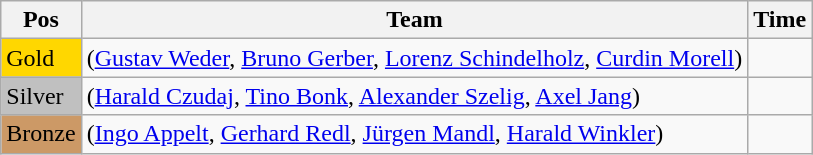<table class="wikitable">
<tr>
<th>Pos</th>
<th>Team</th>
<th>Time</th>
</tr>
<tr>
<td style="background:gold">Gold</td>
<td> (<a href='#'>Gustav Weder</a>, <a href='#'>Bruno Gerber</a>, <a href='#'>Lorenz Schindelholz</a>, <a href='#'>Curdin Morell</a>)</td>
<td></td>
</tr>
<tr>
<td style="background:silver">Silver</td>
<td> (<a href='#'>Harald Czudaj</a>, <a href='#'>Tino Bonk</a>, <a href='#'>Alexander Szelig</a>, <a href='#'>Axel Jang</a>)</td>
<td></td>
</tr>
<tr>
<td style="background:#cc9966">Bronze</td>
<td> (<a href='#'>Ingo Appelt</a>, <a href='#'>Gerhard Redl</a>, <a href='#'>Jürgen Mandl</a>, <a href='#'>Harald Winkler</a>)</td>
<td></td>
</tr>
</table>
